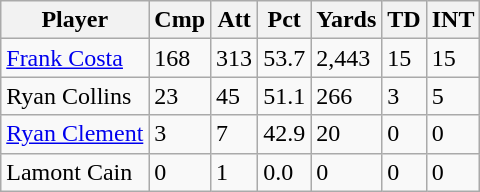<table class="wikitable">
<tr>
<th>Player</th>
<th>Cmp</th>
<th>Att</th>
<th>Pct</th>
<th>Yards</th>
<th>TD</th>
<th>INT</th>
</tr>
<tr>
<td><a href='#'>Frank Costa</a></td>
<td>168</td>
<td>313</td>
<td>53.7</td>
<td>2,443</td>
<td>15</td>
<td>15</td>
</tr>
<tr>
<td>Ryan Collins</td>
<td>23</td>
<td>45</td>
<td>51.1</td>
<td>266</td>
<td>3</td>
<td>5</td>
</tr>
<tr>
<td><a href='#'>Ryan Clement</a></td>
<td>3</td>
<td>7</td>
<td>42.9</td>
<td>20</td>
<td>0</td>
<td>0</td>
</tr>
<tr>
<td>Lamont Cain</td>
<td>0</td>
<td>1</td>
<td>0.0</td>
<td>0</td>
<td>0</td>
<td>0</td>
</tr>
</table>
